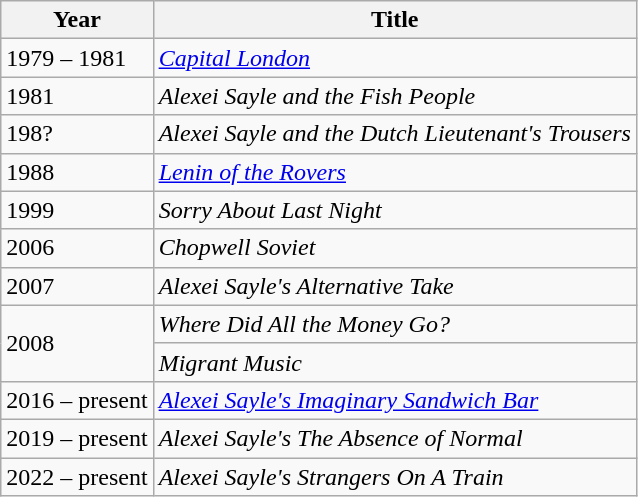<table class="wikitable sortable">
<tr>
<th>Year</th>
<th>Title</th>
</tr>
<tr>
<td>1979 – 1981</td>
<td><em><a href='#'>Capital London</a></em></td>
</tr>
<tr>
<td>1981</td>
<td><em>Alexei Sayle and the Fish People</em></td>
</tr>
<tr>
<td>198?</td>
<td><em>Alexei Sayle and the Dutch Lieutenant's Trousers</em></td>
</tr>
<tr>
<td>1988</td>
<td><em><a href='#'>Lenin of the Rovers</a></em></td>
</tr>
<tr>
<td>1999</td>
<td><em>Sorry About Last Night</em></td>
</tr>
<tr>
<td>2006</td>
<td><em>Chopwell Soviet</em></td>
</tr>
<tr>
<td>2007</td>
<td><em>Alexei Sayle's Alternative Take</em></td>
</tr>
<tr>
<td rowspan="2">2008</td>
<td><em>Where Did All the Money Go?</em></td>
</tr>
<tr>
<td><em>Migrant Music</em></td>
</tr>
<tr>
<td>2016 – present</td>
<td><em><a href='#'>Alexei Sayle's Imaginary Sandwich Bar</a></em></td>
</tr>
<tr>
<td>2019 – present</td>
<td><em>Alexei Sayle's The Absence of Normal</em></td>
</tr>
<tr>
<td>2022 – present</td>
<td><em>Alexei Sayle's Strangers On A Train</em></td>
</tr>
</table>
